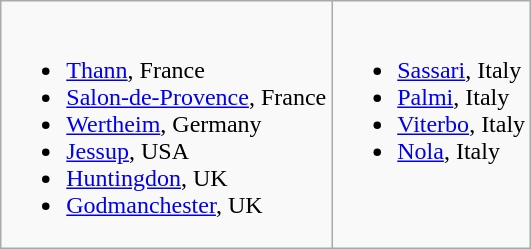<table class="wikitable">
<tr valign="top">
<td><br><ul><li> <a href='#'>Thann</a>, France</li><li> <a href='#'>Salon-de-Provence</a>, France</li><li> <a href='#'>Wertheim</a>, Germany</li><li> <a href='#'>Jessup</a>, USA</li><li> <a href='#'>Huntingdon</a>, UK</li><li> <a href='#'>Godmanchester</a>, UK</li></ul></td>
<td><br><ul><li> <a href='#'>Sassari</a>, Italy</li><li> <a href='#'>Palmi</a>, Italy</li><li> <a href='#'>Viterbo</a>, Italy</li><li> <a href='#'>Nola</a>, Italy</li></ul></td>
</tr>
</table>
